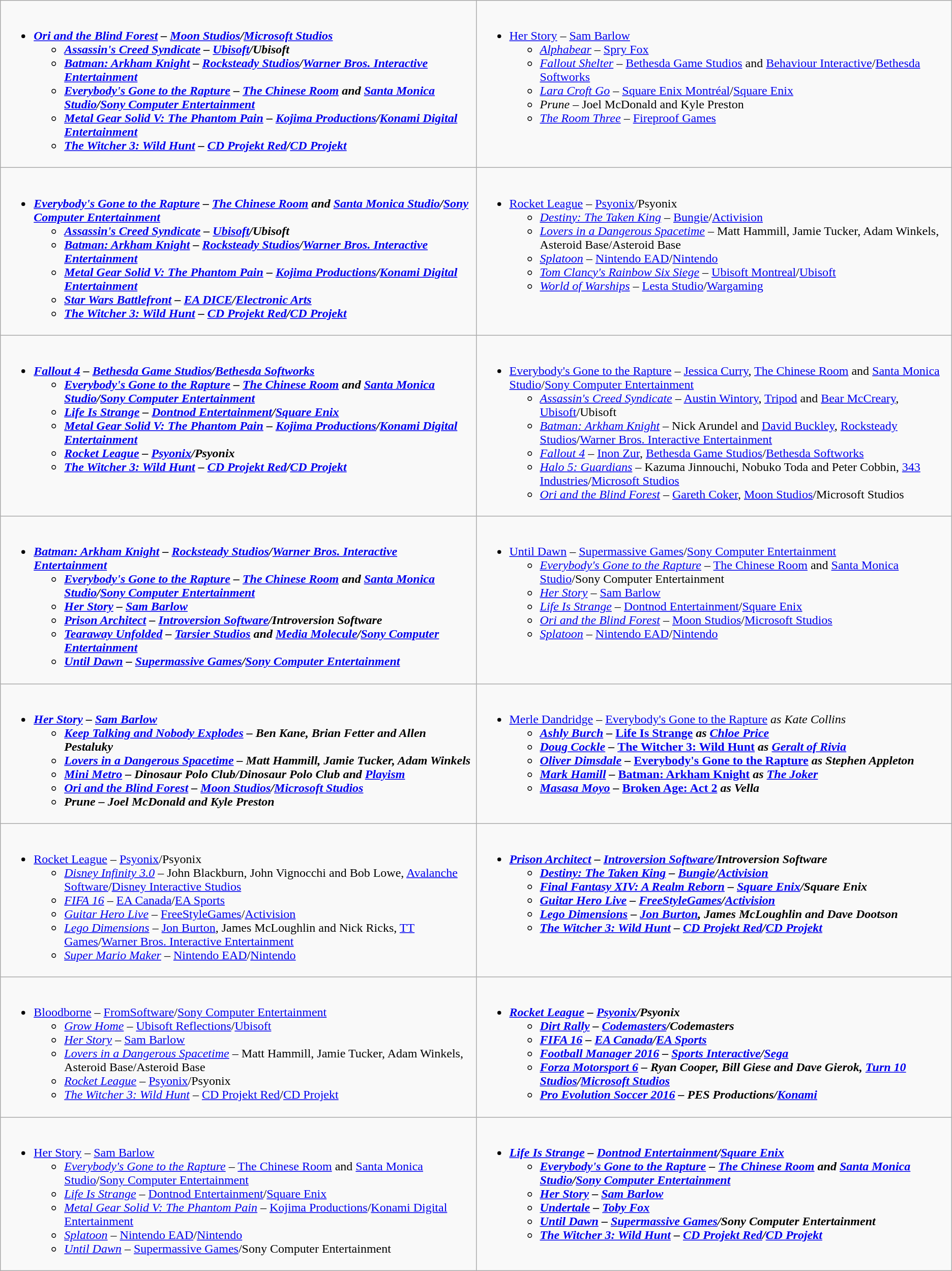<table class=wikitable>
<tr>
<td valign="top" width="50%"><br><ul><li><strong><em><a href='#'>Ori and the Blind Forest</a><em> – <a href='#'>Moon Studios</a>/<a href='#'>Microsoft Studios</a><strong><ul><li></em><a href='#'>Assassin's Creed Syndicate</a><em> – <a href='#'>Ubisoft</a>/Ubisoft</li><li></em><a href='#'>Batman: Arkham Knight</a><em> – <a href='#'>Rocksteady Studios</a>/<a href='#'>Warner Bros. Interactive Entertainment</a></li><li></em><a href='#'>Everybody's Gone to the Rapture</a><em> – <a href='#'>The Chinese Room</a> and <a href='#'>Santa Monica Studio</a>/<a href='#'>Sony Computer Entertainment</a></li><li></em><a href='#'>Metal Gear Solid V: The Phantom Pain</a><em> – <a href='#'>Kojima Productions</a>/<a href='#'>Konami Digital Entertainment</a></li><li></em><a href='#'>The Witcher 3: Wild Hunt</a><em> – <a href='#'>CD Projekt Red</a>/<a href='#'>CD Projekt</a></li></ul></li></ul></td>
<td valign="top"><br><ul><li></em></strong><a href='#'>Her Story</a></em> – <a href='#'>Sam Barlow</a></strong><ul><li><em><a href='#'>Alphabear</a></em> – <a href='#'>Spry Fox</a></li><li><em><a href='#'>Fallout Shelter</a></em> – <a href='#'>Bethesda Game Studios</a> and <a href='#'>Behaviour Interactive</a>/<a href='#'>Bethesda Softworks</a></li><li><em><a href='#'>Lara Croft Go</a></em> – <a href='#'>Square Enix Montréal</a>/<a href='#'>Square Enix</a></li><li><em>Prune</em> – Joel McDonald and Kyle Preston</li><li><em><a href='#'>The Room Three</a></em> – <a href='#'>Fireproof Games</a></li></ul></li></ul></td>
</tr>
<tr>
<td valign="top" width="50%"><br><ul><li><strong><em><a href='#'>Everybody's Gone to the Rapture</a><em> – <a href='#'>The Chinese Room</a> and <a href='#'>Santa Monica Studio</a>/<a href='#'>Sony Computer Entertainment</a><strong><ul><li></em><a href='#'>Assassin's Creed Syndicate</a><em> – <a href='#'>Ubisoft</a>/Ubisoft</li><li></em><a href='#'>Batman: Arkham Knight</a><em> – <a href='#'>Rocksteady Studios</a>/<a href='#'>Warner Bros. Interactive Entertainment</a></li><li></em><a href='#'>Metal Gear Solid V: The Phantom Pain</a><em> – <a href='#'>Kojima Productions</a>/<a href='#'>Konami Digital Entertainment</a></li><li></em><a href='#'>Star Wars Battlefront</a><em> – <a href='#'>EA DICE</a>/<a href='#'>Electronic Arts</a></li><li></em><a href='#'>The Witcher 3: Wild Hunt</a><em> – <a href='#'>CD Projekt Red</a>/<a href='#'>CD Projekt</a></li></ul></li></ul></td>
<td valign="top"><br><ul><li></em></strong><a href='#'>Rocket League</a></em> – <a href='#'>Psyonix</a>/Psyonix</strong><ul><li><em><a href='#'>Destiny: The Taken King</a></em> – <a href='#'>Bungie</a>/<a href='#'>Activision</a></li><li><em><a href='#'>Lovers in a Dangerous Spacetime</a></em> – Matt Hammill, Jamie Tucker, Adam Winkels, Asteroid Base/Asteroid Base</li><li><em><a href='#'>Splatoon</a></em> – <a href='#'>Nintendo EAD</a>/<a href='#'>Nintendo</a></li><li><em><a href='#'>Tom Clancy's Rainbow Six Siege</a></em> – <a href='#'>Ubisoft Montreal</a>/<a href='#'>Ubisoft</a></li><li><em><a href='#'>World of Warships</a></em> – <a href='#'>Lesta Studio</a>/<a href='#'>Wargaming</a></li></ul></li></ul></td>
</tr>
<tr>
<td valign="top" width="50%"><br><ul><li><strong><em><a href='#'>Fallout 4</a><em> – <a href='#'>Bethesda Game Studios</a>/<a href='#'>Bethesda Softworks</a><strong><ul><li></em><a href='#'>Everybody's Gone to the Rapture</a><em> – <a href='#'>The Chinese Room</a> and <a href='#'>Santa Monica Studio</a>/<a href='#'>Sony Computer Entertainment</a></li><li></em><a href='#'>Life Is Strange</a><em> – <a href='#'>Dontnod Entertainment</a>/<a href='#'>Square Enix</a></li><li></em><a href='#'>Metal Gear Solid V: The Phantom Pain</a><em> – <a href='#'>Kojima Productions</a>/<a href='#'>Konami Digital Entertainment</a></li><li></em><a href='#'>Rocket League</a><em> – <a href='#'>Psyonix</a>/Psyonix</li><li></em><a href='#'>The Witcher 3: Wild Hunt</a><em> – <a href='#'>CD Projekt Red</a>/<a href='#'>CD Projekt</a></li></ul></li></ul></td>
<td valign="top"><br><ul><li></em></strong><a href='#'>Everybody's Gone to the Rapture</a></em> – <a href='#'>Jessica Curry</a>, <a href='#'>The Chinese Room</a> and <a href='#'>Santa Monica Studio</a>/<a href='#'>Sony Computer Entertainment</a></strong><ul><li><em><a href='#'>Assassin's Creed Syndicate</a></em> – <a href='#'>Austin Wintory</a>, <a href='#'>Tripod</a> and <a href='#'>Bear McCreary</a>, <a href='#'>Ubisoft</a>/Ubisoft</li><li><em><a href='#'>Batman: Arkham Knight</a></em> – Nick Arundel and <a href='#'>David Buckley</a>, <a href='#'>Rocksteady Studios</a>/<a href='#'>Warner Bros. Interactive Entertainment</a></li><li><em><a href='#'>Fallout 4</a></em> – <a href='#'>Inon Zur</a>, <a href='#'>Bethesda Game Studios</a>/<a href='#'>Bethesda Softworks</a></li><li><em><a href='#'>Halo 5: Guardians</a></em> – Kazuma Jinnouchi, Nobuko Toda and Peter Cobbin, <a href='#'>343 Industries</a>/<a href='#'>Microsoft Studios</a></li><li><em><a href='#'>Ori and the Blind Forest</a></em> – <a href='#'>Gareth Coker</a>, <a href='#'>Moon Studios</a>/Microsoft Studios</li></ul></li></ul></td>
</tr>
<tr>
<td valign="top" width="50%"><br><ul><li><strong><em><a href='#'>Batman: Arkham Knight</a><em> – <a href='#'>Rocksteady Studios</a>/<a href='#'>Warner Bros. Interactive Entertainment</a><strong><ul><li></em><a href='#'>Everybody's Gone to the Rapture</a><em> – <a href='#'>The Chinese Room</a> and <a href='#'>Santa Monica Studio</a>/<a href='#'>Sony Computer Entertainment</a></li><li></em><a href='#'>Her Story</a><em> – <a href='#'>Sam Barlow</a></li><li></em><a href='#'>Prison Architect</a><em> – <a href='#'>Introversion Software</a>/Introversion Software</li><li></em><a href='#'>Tearaway Unfolded</a><em> – <a href='#'>Tarsier Studios</a> and <a href='#'>Media Molecule</a>/<a href='#'>Sony Computer Entertainment</a></li><li></em><a href='#'>Until Dawn</a><em> – <a href='#'>Supermassive Games</a>/<a href='#'>Sony Computer Entertainment</a></li></ul></li></ul></td>
<td valign="top"><br><ul><li></em></strong><a href='#'>Until Dawn</a></em> – <a href='#'>Supermassive Games</a>/<a href='#'>Sony Computer Entertainment</a></strong><ul><li><em><a href='#'>Everybody's Gone to the Rapture</a></em> – <a href='#'>The Chinese Room</a> and <a href='#'>Santa Monica Studio</a>/Sony Computer Entertainment</li><li><em><a href='#'>Her Story</a></em> – <a href='#'>Sam Barlow</a></li><li><em><a href='#'>Life Is Strange</a></em> – <a href='#'>Dontnod Entertainment</a>/<a href='#'>Square Enix</a></li><li><em><a href='#'>Ori and the Blind Forest</a></em> – <a href='#'>Moon Studios</a>/<a href='#'>Microsoft Studios</a></li><li><em><a href='#'>Splatoon</a></em> – <a href='#'>Nintendo EAD</a>/<a href='#'>Nintendo</a></li></ul></li></ul></td>
</tr>
<tr>
<td valign="top" width="50%"><br><ul><li><strong><em><a href='#'>Her Story</a><em> – <a href='#'>Sam Barlow</a><strong><ul><li></em><a href='#'>Keep Talking and Nobody Explodes</a><em> – Ben Kane, Brian Fetter and Allen Pestaluky</li><li></em><a href='#'>Lovers in a Dangerous Spacetime</a><em> – Matt Hammill, Jamie Tucker, Adam Winkels</li><li></em><a href='#'>Mini Metro</a><em> – Dinosaur Polo Club/Dinosaur Polo Club and <a href='#'>Playism</a></li><li></em><a href='#'>Ori and the Blind Forest</a><em> – <a href='#'>Moon Studios</a>/<a href='#'>Microsoft Studios</a></li><li></em>Prune<em> – Joel McDonald and Kyle Preston</li></ul></li></ul></td>
<td valign="top"><br><ul><li></strong><a href='#'>Merle Dandridge</a> – </em><a href='#'>Everybody's Gone to the Rapture</a><em> as Kate Collins<strong><ul><li><a href='#'>Ashly Burch</a> – </em><a href='#'>Life Is Strange</a><em> as <a href='#'>Chloe Price</a></li><li><a href='#'>Doug Cockle</a> – </em><a href='#'>The Witcher 3: Wild Hunt</a><em> as <a href='#'>Geralt of Rivia</a></li><li><a href='#'>Oliver Dimsdale</a> – </em><a href='#'>Everybody's Gone to the Rapture</a><em> as Stephen Appleton</li><li><a href='#'>Mark Hamill</a> – </em><a href='#'>Batman: Arkham Knight</a><em> as <a href='#'>The Joker</a></li><li><a href='#'>Masasa Moyo</a> – </em><a href='#'>Broken Age: Act 2</a><em> as Vella</li></ul></li></ul></td>
</tr>
<tr>
<td valign="top" width="50%"><br><ul><li></em></strong><a href='#'>Rocket League</a></em> – <a href='#'>Psyonix</a>/Psyonix</strong><ul><li><em><a href='#'>Disney Infinity 3.0</a></em> – John Blackburn, John Vignocchi and Bob Lowe, <a href='#'>Avalanche Software</a>/<a href='#'>Disney Interactive Studios</a></li><li><em><a href='#'>FIFA 16</a></em> – <a href='#'>EA Canada</a>/<a href='#'>EA Sports</a></li><li><em><a href='#'>Guitar Hero Live</a></em> – <a href='#'>FreeStyleGames</a>/<a href='#'>Activision</a></li><li><em><a href='#'>Lego Dimensions</a></em> – <a href='#'>Jon Burton</a>, James McLoughlin and Nick Ricks, <a href='#'>TT Games</a>/<a href='#'>Warner Bros. Interactive Entertainment</a></li><li><em><a href='#'>Super Mario Maker</a></em> – <a href='#'>Nintendo EAD</a>/<a href='#'>Nintendo</a></li></ul></li></ul></td>
<td valign="top"><br><ul><li><strong><em><a href='#'>Prison Architect</a><em> – <a href='#'>Introversion Software</a>/Introversion Software<strong><ul><li></em><a href='#'>Destiny: The Taken King</a><em> – <a href='#'>Bungie</a>/<a href='#'>Activision</a></li><li></em><a href='#'>Final Fantasy XIV: A Realm Reborn</a><em> – <a href='#'>Square Enix</a>/Square Enix</li><li></em><a href='#'>Guitar Hero Live</a><em> – <a href='#'>FreeStyleGames</a>/<a href='#'>Activision</a></li><li></em><a href='#'>Lego Dimensions</a><em> – <a href='#'>Jon Burton</a>, James McLoughlin and Dave Dootson</li><li></em><a href='#'>The Witcher 3: Wild Hunt</a><em> – <a href='#'>CD Projekt Red</a>/<a href='#'>CD Projekt</a></li></ul></li></ul></td>
</tr>
<tr>
<td valign="top" width="50%"><br><ul><li></em></strong><a href='#'>Bloodborne</a></em> – <a href='#'>FromSoftware</a>/<a href='#'>Sony Computer Entertainment</a></strong><ul><li><em><a href='#'>Grow Home</a></em> – <a href='#'>Ubisoft Reflections</a>/<a href='#'>Ubisoft</a></li><li><em><a href='#'>Her Story</a></em> – <a href='#'>Sam Barlow</a></li><li><em><a href='#'>Lovers in a Dangerous Spacetime</a></em> – Matt Hammill, Jamie Tucker, Adam Winkels, Asteroid Base/Asteroid Base</li><li><em><a href='#'>Rocket League</a></em> – <a href='#'>Psyonix</a>/Psyonix</li><li><em><a href='#'>The Witcher 3: Wild Hunt</a></em> – <a href='#'>CD Projekt Red</a>/<a href='#'>CD Projekt</a></li></ul></li></ul></td>
<td valign="top"><br><ul><li><strong><em><a href='#'>Rocket League</a><em> – <a href='#'>Psyonix</a>/Psyonix<strong><ul><li></em><a href='#'>Dirt Rally</a><em> – <a href='#'>Codemasters</a>/Codemasters</li><li></em><a href='#'>FIFA 16</a><em> – <a href='#'>EA Canada</a>/<a href='#'>EA Sports</a></li><li></em><a href='#'>Football Manager 2016</a><em> – <a href='#'>Sports Interactive</a>/<a href='#'>Sega</a></li><li></em><a href='#'>Forza Motorsport 6</a><em> – Ryan Cooper, Bill Giese and Dave Gierok, <a href='#'>Turn 10 Studios</a>/<a href='#'>Microsoft Studios</a></li><li></em><a href='#'>Pro Evolution Soccer 2016</a><em> – PES Productions/<a href='#'>Konami</a></li></ul></li></ul></td>
</tr>
<tr>
<td valign="top" width="50%"><br><ul><li></em></strong><a href='#'>Her Story</a></em> – <a href='#'>Sam Barlow</a></strong><ul><li><em><a href='#'>Everybody's Gone to the Rapture</a></em> – <a href='#'>The Chinese Room</a> and <a href='#'>Santa Monica Studio</a>/<a href='#'>Sony Computer Entertainment</a></li><li><em><a href='#'>Life Is Strange</a></em> – <a href='#'>Dontnod Entertainment</a>/<a href='#'>Square Enix</a></li><li><em><a href='#'>Metal Gear Solid V: The Phantom Pain</a></em> – <a href='#'>Kojima Productions</a>/<a href='#'>Konami Digital Entertainment</a></li><li><em><a href='#'>Splatoon</a></em> – <a href='#'>Nintendo EAD</a>/<a href='#'>Nintendo</a></li><li><em><a href='#'>Until Dawn</a></em> – <a href='#'>Supermassive Games</a>/Sony Computer Entertainment</li></ul></li></ul></td>
<td valign="top"><br><ul><li><strong><em><a href='#'>Life Is Strange</a><em> – <a href='#'>Dontnod Entertainment</a>/<a href='#'>Square Enix</a><strong><ul><li></em><a href='#'>Everybody's Gone to the Rapture</a><em> – <a href='#'>The Chinese Room</a> and <a href='#'>Santa Monica Studio</a>/<a href='#'>Sony Computer Entertainment</a></li><li></em><a href='#'>Her Story</a><em> – <a href='#'>Sam Barlow</a></li><li></em><a href='#'>Undertale</a><em> – <a href='#'>Toby Fox</a></li><li></em><a href='#'>Until Dawn</a><em> – <a href='#'>Supermassive Games</a>/Sony Computer Entertainment</li><li></em><a href='#'>The Witcher 3: Wild Hunt</a><em> – <a href='#'>CD Projekt Red</a>/<a href='#'>CD Projekt</a></li></ul></li></ul></td>
</tr>
</table>
